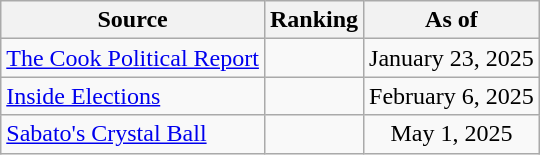<table class="wikitable" style=text-align:center>
<tr>
<th>Source</th>
<th>Ranking</th>
<th>As of</th>
</tr>
<tr>
<td align=left><a href='#'>The Cook Political Report</a></td>
<td></td>
<td>January 23, 2025</td>
</tr>
<tr>
<td align=left><a href='#'>Inside Elections</a></td>
<td></td>
<td>February 6, 2025</td>
</tr>
<tr>
<td align=left><a href='#'>Sabato's Crystal Ball</a></td>
<td></td>
<td>May 1, 2025</td>
</tr>
</table>
